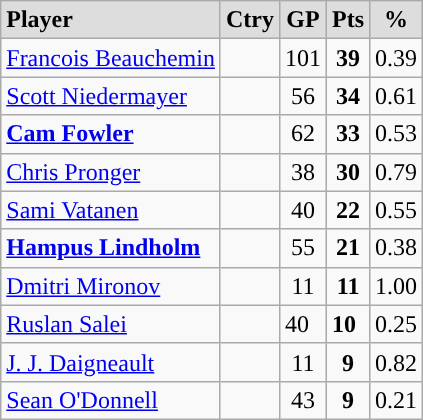<table class="wikitable">
<tr align="center" style="font-weight:bold; background-color:#dddddd;" |>
<td align="left">Player</td>
<td>Ctry</td>
<td>GP</td>
<td>Pts</td>
<td>%</td>
</tr>
<tr align="center">
<td align="left"><a href='#'>Francois Beauchemin</a></td>
<td></td>
<td>101</td>
<td><strong>39</strong></td>
<td>0.39</td>
</tr>
<tr align="center">
<td align="left"><a href='#'>Scott Niedermayer</a></td>
<td></td>
<td>56</td>
<td><strong>34</strong></td>
<td>0.61</td>
</tr>
<tr align="center">
<td align="left"><strong><a href='#'>Cam Fowler</a></strong></td>
<td></td>
<td>62</td>
<td><strong>33</strong></td>
<td>0.53</td>
</tr>
<tr align="center">
<td align="left"><a href='#'>Chris Pronger</a></td>
<td></td>
<td>38</td>
<td><strong>30</strong></td>
<td>0.79</td>
</tr>
<tr align="center">
<td align="left"><a href='#'>Sami Vatanen</a></td>
<td></td>
<td>40</td>
<td><strong>22</strong></td>
<td>0.55</td>
</tr>
<tr align="center">
<td align="left"><strong><a href='#'>Hampus Lindholm</a></strong></td>
<td></td>
<td>55</td>
<td><strong>21</strong></td>
<td>0.38</td>
</tr>
<tr align="center">
<td align="left"><a href='#'>Dmitri Mironov</a></td>
<td></td>
<td>11</td>
<td><strong>11</strong></td>
<td>1.00</td>
</tr>
<tr align="cent">
<td align="left"><a href='#'>Ruslan Salei</a></td>
<td></td>
<td>40</td>
<td><strong>10</strong></td>
<td>0.25</td>
</tr>
<tr align="center">
<td align="left"><a href='#'>J. J. Daigneault</a></td>
<td></td>
<td>11</td>
<td><strong>9</strong></td>
<td>0.82</td>
</tr>
<tr align="center">
<td align="left"><a href='#'>Sean O'Donnell</a></td>
<td></td>
<td>43</td>
<td><strong>9</strong></td>
<td>0.21</td>
</tr>
</table>
